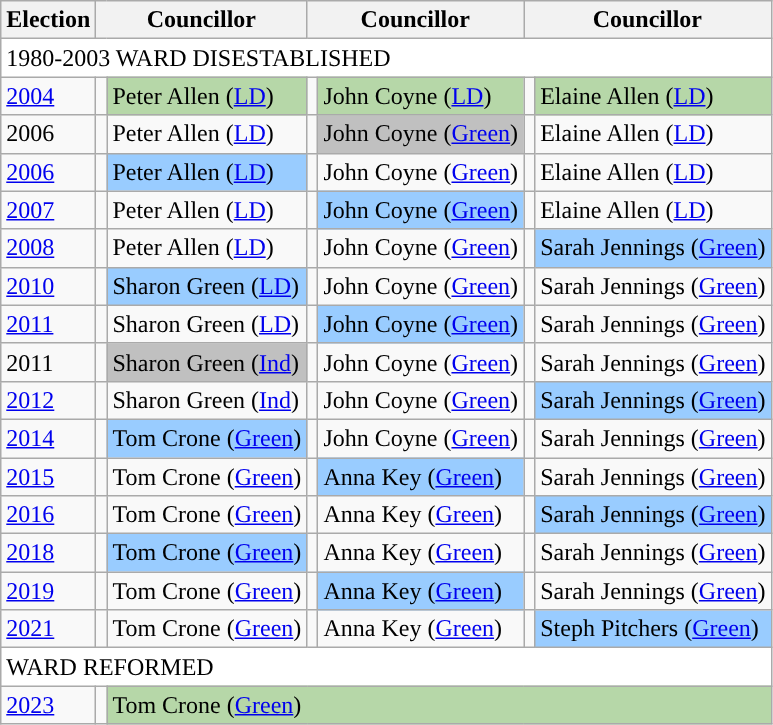<table class="wikitable">
<tr>
<th>Election</th>
<th colspan="2">Councillor</th>
<th colspan="2">Councillor</th>
<th colspan="2">Councillor</th>
</tr>
<tr>
<td colspan="8" bgcolor="#FFF"><div>1980-2003 WARD DISESTABLISHED</div></td>
</tr>
<tr>
<td><a href='#'>2004</a></td>
<td style="background-color: "></td>
<td bgcolor="#B6D7A8">Peter Allen (<a href='#'>LD</a>)</td>
<td style="background-color: "></td>
<td bgcolor="#B6D7A8">John Coyne (<a href='#'>LD</a>)</td>
<td style="background-color: "></td>
<td bgcolor="#B6D7A8">Elaine Allen (<a href='#'>LD</a>)</td>
</tr>
<tr>
<td>2006</td>
<td style="background-color: "></td>
<td>Peter Allen (<a href='#'>LD</a>)</td>
<td style="background-color: "></td>
<td bgcolor="#C0C0C0">John Coyne (<a href='#'>Green</a>)</td>
<td style="background-color: "></td>
<td>Elaine Allen (<a href='#'>LD</a>)</td>
</tr>
<tr>
<td><a href='#'>2006</a></td>
<td style="background-color: "></td>
<td bgcolor="#99CCFF">Peter Allen (<a href='#'>LD</a>)</td>
<td style="background-color: "></td>
<td>John Coyne (<a href='#'>Green</a>)</td>
<td style="background-color: "></td>
<td>Elaine Allen (<a href='#'>LD</a>)</td>
</tr>
<tr>
<td><a href='#'>2007</a></td>
<td style="background-color: "></td>
<td>Peter Allen (<a href='#'>LD</a>)</td>
<td style="background-color: "></td>
<td bgcolor="#99CCFF">John Coyne (<a href='#'>Green</a>)</td>
<td style="background-color: "></td>
<td>Elaine Allen (<a href='#'>LD</a>)</td>
</tr>
<tr>
<td><a href='#'>2008</a></td>
<td style="background-color: "></td>
<td>Peter Allen (<a href='#'>LD</a>)</td>
<td style="background-color: "></td>
<td>John Coyne (<a href='#'>Green</a>)</td>
<td style="background-color: "></td>
<td bgcolor="#99CCFF">Sarah Jennings (<a href='#'>Green</a>)</td>
</tr>
<tr>
<td><a href='#'>2010</a></td>
<td style="background-color: "></td>
<td bgcolor="#99CCFF">Sharon Green (<a href='#'>LD</a>)</td>
<td style="background-color: "></td>
<td>John Coyne (<a href='#'>Green</a>)</td>
<td style="background-color: "></td>
<td>Sarah Jennings (<a href='#'>Green</a>)</td>
</tr>
<tr>
<td><a href='#'>2011</a></td>
<td style="background-color: "></td>
<td>Sharon Green (<a href='#'>LD</a>)</td>
<td style="background-color: "></td>
<td bgcolor="#99CCFF">John Coyne (<a href='#'>Green</a>)</td>
<td style="background-color: "></td>
<td>Sarah Jennings (<a href='#'>Green</a>)</td>
</tr>
<tr>
<td>2011</td>
<td style="background-color: "></td>
<td bgcolor="#C0C0C0">Sharon Green (<a href='#'>Ind</a>)</td>
<td style="background-color: "></td>
<td>John Coyne (<a href='#'>Green</a>)</td>
<td style="background-color: "></td>
<td>Sarah Jennings (<a href='#'>Green</a>)</td>
</tr>
<tr>
<td><a href='#'>2012</a></td>
<td style="background-color: "></td>
<td>Sharon Green (<a href='#'>Ind</a>)</td>
<td style="background-color: "></td>
<td>John Coyne (<a href='#'>Green</a>)</td>
<td style="background-color: "></td>
<td bgcolor="#99CCFF">Sarah Jennings (<a href='#'>Green</a>)</td>
</tr>
<tr>
<td><a href='#'>2014</a></td>
<td style="background-color: "></td>
<td bgcolor="#99CCFF">Tom Crone (<a href='#'>Green</a>)</td>
<td style="background-color: "></td>
<td>John Coyne (<a href='#'>Green</a>)</td>
<td style="background-color: "></td>
<td>Sarah Jennings (<a href='#'>Green</a>)</td>
</tr>
<tr>
<td><a href='#'>2015</a></td>
<td style="background-color: "></td>
<td>Tom Crone (<a href='#'>Green</a>)</td>
<td style="background-color: "></td>
<td bgcolor="#99CCFF">Anna Key (<a href='#'>Green</a>)</td>
<td style="background-color: "></td>
<td>Sarah Jennings (<a href='#'>Green</a>)</td>
</tr>
<tr>
<td><a href='#'>2016</a></td>
<td style="background-color: "></td>
<td>Tom Crone (<a href='#'>Green</a>)</td>
<td style="background-color: "></td>
<td>Anna Key (<a href='#'>Green</a>)</td>
<td style="background-color: "></td>
<td bgcolor="#99CCFF">Sarah Jennings (<a href='#'>Green</a>)</td>
</tr>
<tr>
<td><a href='#'>2018</a></td>
<td style="background-color: "></td>
<td bgcolor="#99CCFF">Tom Crone (<a href='#'>Green</a>)</td>
<td style="background-color: "></td>
<td>Anna Key (<a href='#'>Green</a>)</td>
<td style="background-color: "></td>
<td>Sarah Jennings (<a href='#'>Green</a>)</td>
</tr>
<tr>
<td><a href='#'>2019</a></td>
<td style="background-color: "></td>
<td>Tom Crone (<a href='#'>Green</a>)</td>
<td style="background-color: "></td>
<td bgcolor="#99CCFF">Anna Key (<a href='#'>Green</a>)</td>
<td style="background-color: "></td>
<td>Sarah Jennings (<a href='#'>Green</a>)</td>
</tr>
<tr>
<td><a href='#'>2021</a></td>
<td style="background-color: "></td>
<td>Tom Crone (<a href='#'>Green</a>)</td>
<td style="background-color: "></td>
<td>Anna Key (<a href='#'>Green</a>)</td>
<td style="background-color: "></td>
<td bgcolor="#99CCFF">Steph Pitchers (<a href='#'>Green</a>)</td>
</tr>
<tr>
<td colspan="8" bgcolor="#FFF"><div>WARD REFORMED</div></td>
</tr>
<tr>
<td><a href='#'>2023</a></td>
<td style="background-color: "></td>
<td colspan="6" bgcolor="#B6D7A8">Tom Crone (<a href='#'>Green</a>)</td>
</tr>
</table>
